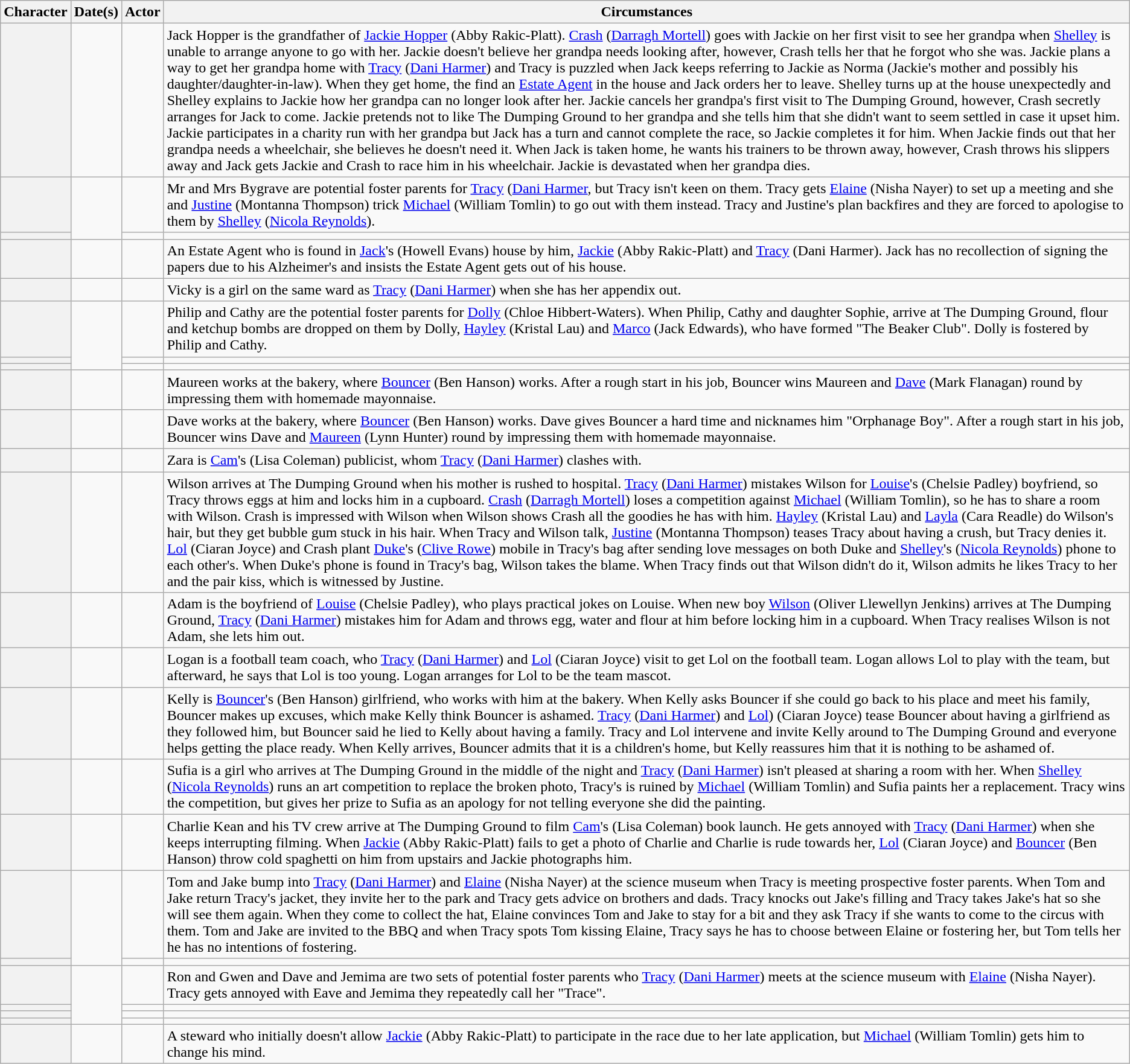<table class="wikitable">
<tr>
<th>Character</th>
<th>Date(s)</th>
<th>Actor</th>
<th>Circumstances</th>
</tr>
<tr>
<th scope="row"></th>
<td></td>
<td></td>
<td> Jack Hopper is the grandfather of <a href='#'>Jackie Hopper</a> (Abby Rakic-Platt). <a href='#'>Crash</a> (<a href='#'>Darragh Mortell</a>) goes with Jackie on her first visit to see her grandpa when <a href='#'>Shelley</a> is unable to arrange anyone to go with her. Jackie doesn't believe her grandpa needs looking after, however, Crash tells her that he forgot who she was. Jackie plans a way to get her grandpa home with <a href='#'>Tracy</a> (<a href='#'>Dani Harmer</a>) and Tracy is puzzled when Jack keeps referring to Jackie as Norma (Jackie's mother and possibly his daughter/daughter-in-law). When they get home, the find an <a href='#'>Estate Agent</a> in the house and Jack orders her to leave. Shelley turns up at the house unexpectedly and Shelley explains to Jackie how her grandpa can no longer look after her. Jackie cancels her grandpa's first visit to The Dumping Ground, however, Crash secretly arranges for Jack to come. Jackie pretends not to like The Dumping Ground to her grandpa and she tells him that she didn't want to seem settled in case it upset him. Jackie participates in a charity run with her grandpa but Jack has a turn and cannot complete the race, so Jackie completes it for him. When Jackie finds out that her grandpa needs a wheelchair, she believes he doesn't need it. When Jack is taken home, he wants his trainers to be thrown away, however, Crash throws his slippers away and Jack gets Jackie and Crash to race him in his wheelchair. Jackie is devastated when her grandpa dies.</td>
</tr>
<tr>
<th scope="row"></th>
<td rowspan="2"></td>
<td></td>
<td>Mr and Mrs Bygrave are potential foster parents for <a href='#'>Tracy</a> (<a href='#'>Dani Harmer</a>, but Tracy isn't keen on them. Tracy gets <a href='#'>Elaine</a> (Nisha Nayer) to set up a meeting and she and <a href='#'>Justine</a> (Montanna Thompson) trick <a href='#'>Michael</a> (William Tomlin) to go out with them instead. Tracy and Justine's plan backfires and they are forced to apologise to them by <a href='#'>Shelley</a> (<a href='#'>Nicola Reynolds</a>).</td>
</tr>
<tr>
<th scope="row"></th>
<td></td>
<td></td>
</tr>
<tr>
<th scope="row"></th>
<td></td>
<td></td>
<td> An Estate Agent who is found in <a href='#'>Jack</a>'s (Howell Evans) house by him, <a href='#'>Jackie</a> (Abby Rakic-Platt) and <a href='#'>Tracy</a> (Dani Harmer). Jack has no recollection of signing the papers due to his Alzheimer's and insists the Estate Agent gets out of his house.</td>
</tr>
<tr>
<th scope="row"></th>
<td></td>
<td></td>
<td> Vicky is a girl on the same ward as <a href='#'>Tracy</a> (<a href='#'>Dani Harmer</a>) when she has her appendix out.</td>
</tr>
<tr>
<th scope="row"></th>
<td rowspan="3"></td>
<td></td>
<td>Philip and Cathy are the potential foster parents for <a href='#'>Dolly</a> (Chloe Hibbert-Waters). When Philip, Cathy and daughter Sophie, arrive at The Dumping Ground, flour and ketchup bombs are dropped on them by Dolly, <a href='#'>Hayley</a> (Kristal Lau) and <a href='#'>Marco</a> (Jack Edwards), who have formed "The Beaker Club". Dolly is fostered by Philip and Cathy.</td>
</tr>
<tr>
<th scope="row"></th>
<td></td>
<td></td>
</tr>
<tr>
<th scope="row"></th>
<td></td>
<td></td>
</tr>
<tr>
<th scope="row"></th>
<td></td>
<td></td>
<td> Maureen works at the bakery, where <a href='#'>Bouncer</a> (Ben Hanson) works. After a rough start in his job, Bouncer wins Maureen and <a href='#'>Dave</a> (Mark Flanagan) round by impressing them with homemade mayonnaise.</td>
</tr>
<tr>
<th scope="row"></th>
<td></td>
<td></td>
<td> Dave works at the bakery, where <a href='#'>Bouncer</a> (Ben Hanson) works. Dave gives Bouncer a hard time and nicknames him "Orphanage Boy". After a rough start in his job, Bouncer wins Dave and <a href='#'>Maureen</a> (Lynn Hunter) round by impressing them with homemade mayonnaise.</td>
</tr>
<tr>
<th scope="row"></th>
<td></td>
<td></td>
<td> Zara is <a href='#'>Cam</a>'s (Lisa Coleman) publicist, whom <a href='#'>Tracy</a> (<a href='#'>Dani Harmer</a>) clashes with.</td>
</tr>
<tr>
<th scope="row"></th>
<td></td>
<td></td>
<td> Wilson arrives at The Dumping Ground when his mother is rushed to hospital. <a href='#'>Tracy</a> (<a href='#'>Dani Harmer</a>) mistakes Wilson for <a href='#'>Louise</a>'s (Chelsie Padley) boyfriend, so Tracy throws eggs at him and locks him in a cupboard. <a href='#'>Crash</a> (<a href='#'>Darragh Mortell</a>) loses a competition against <a href='#'>Michael</a> (William Tomlin), so he has to share a room with Wilson. Crash is impressed with Wilson when Wilson shows Crash all the goodies he has with him. <a href='#'>Hayley</a> (Kristal Lau) and <a href='#'>Layla</a> (Cara Readle) do Wilson's hair, but they get bubble gum stuck in his hair. When Tracy and Wilson talk, <a href='#'>Justine</a> (Montanna Thompson) teases Tracy about having a crush, but Tracy denies it. <a href='#'>Lol</a> (Ciaran Joyce) and Crash plant <a href='#'>Duke</a>'s (<a href='#'>Clive Rowe</a>) mobile in Tracy's bag after sending love messages on both Duke and <a href='#'>Shelley</a>'s (<a href='#'>Nicola Reynolds</a>) phone to each other's. When Duke's phone is found in Tracy's bag, Wilson takes the blame. When Tracy finds out that Wilson didn't do it, Wilson admits he likes Tracy to her and the pair kiss, which is witnessed by Justine.</td>
</tr>
<tr>
<th scope="row"></th>
<td></td>
<td></td>
<td> Adam is the boyfriend of <a href='#'>Louise</a> (Chelsie Padley), who plays practical jokes on Louise. When new boy <a href='#'>Wilson</a> (Oliver Llewellyn Jenkins) arrives at The Dumping Ground, <a href='#'>Tracy</a> (<a href='#'>Dani Harmer</a>) mistakes him for Adam and throws egg, water and flour at him before locking him in a cupboard. When Tracy realises Wilson is not Adam, she lets him out.</td>
</tr>
<tr>
<th scope="row"></th>
<td></td>
<td></td>
<td> Logan is a football team coach, who <a href='#'>Tracy</a> (<a href='#'>Dani Harmer</a>) and <a href='#'>Lol</a> (Ciaran Joyce) visit to get Lol on the football team. Logan allows Lol to play with the team, but afterward, he says that Lol is too young. Logan arranges for Lol to be the team mascot.</td>
</tr>
<tr>
<th scope="row"></th>
<td></td>
<td></td>
<td> Kelly is <a href='#'>Bouncer</a>'s (Ben Hanson) girlfriend, who works with him at the bakery. When Kelly asks Bouncer if she could go back to his place and meet his family, Bouncer makes up excuses, which make Kelly think Bouncer is ashamed. <a href='#'>Tracy</a> (<a href='#'>Dani Harmer</a>) and <a href='#'>Lol</a>) (Ciaran Joyce) tease Bouncer about having a girlfriend as they followed him, but Bouncer said he lied to Kelly about having a family. Tracy and Lol intervene and invite Kelly around to The Dumping Ground and everyone helps getting the place ready. When Kelly arrives, Bouncer admits that it is a children's home, but Kelly reassures him that it is nothing to be ashamed of.</td>
</tr>
<tr>
<th scope="row"></th>
<td></td>
<td></td>
<td> Sufia is a girl who arrives at The Dumping Ground in the middle of the night and <a href='#'>Tracy</a> (<a href='#'>Dani Harmer</a>) isn't pleased at sharing a room with her. When <a href='#'>Shelley</a> (<a href='#'>Nicola Reynolds</a>) runs an art competition to replace the broken photo, Tracy's is ruined by <a href='#'>Michael</a> (William Tomlin) and Sufia paints her a replacement. Tracy wins the competition, but gives her prize to Sufia as an apology for not telling everyone she did the painting.</td>
</tr>
<tr>
<th scope="row"></th>
<td></td>
<td></td>
<td> Charlie Kean and his TV crew arrive at The Dumping Ground to film <a href='#'>Cam</a>'s (Lisa Coleman) book launch. He gets annoyed with <a href='#'>Tracy</a> (<a href='#'>Dani Harmer</a>) when she keeps interrupting filming. When <a href='#'>Jackie</a> (Abby Rakic-Platt) fails to get a photo of Charlie and Charlie is rude towards her, <a href='#'>Lol</a> (Ciaran Joyce) and <a href='#'>Bouncer</a> (Ben Hanson) throw cold spaghetti on him from upstairs and Jackie photographs him.</td>
</tr>
<tr>
<th scope="row"></th>
<td rowspan="2"></td>
<td></td>
<td>Tom and Jake bump into <a href='#'>Tracy</a> (<a href='#'>Dani Harmer</a>) and <a href='#'>Elaine</a> (Nisha Nayer) at the science museum when Tracy is meeting prospective foster parents. When Tom and Jake return Tracy's jacket, they invite her to the park and Tracy gets advice on brothers and dads. Tracy knocks out Jake's filling and Tracy takes Jake's hat so she will see them again. When they come to collect the hat, Elaine convinces Tom and Jake to stay for a bit and they ask Tracy if she wants to come to the circus with them. Tom and Jake are invited to the BBQ and when Tracy spots Tom kissing Elaine, Tracy says he has to choose between Elaine or fostering her, but Tom tells her he has no intentions of fostering.</td>
</tr>
<tr>
<th scope="row"></th>
<td></td>
<td></td>
</tr>
<tr>
<th scope="row"></th>
<td rowspan="4"></td>
<td></td>
<td>Ron and Gwen and Dave and Jemima are two sets of potential foster parents who <a href='#'>Tracy</a> (<a href='#'>Dani Harmer</a>) meets at the science museum with <a href='#'>Elaine</a> (Nisha Nayer). Tracy gets annoyed with Eave and Jemima they repeatedly call her "Trace".</td>
</tr>
<tr>
<th scope="row"></th>
<td></td>
<td></td>
</tr>
<tr>
<th scope="row"></th>
<td></td>
<td></td>
</tr>
<tr>
<th scope="row"></th>
<td></td>
<td></td>
</tr>
<tr>
<th scope="row"></th>
<td></td>
<td></td>
<td> A steward who initially doesn't allow <a href='#'>Jackie</a> (Abby Rakic-Platt) to participate in the race due to her late application, but <a href='#'>Michael</a> (William Tomlin) gets him to change his mind.</td>
</tr>
</table>
